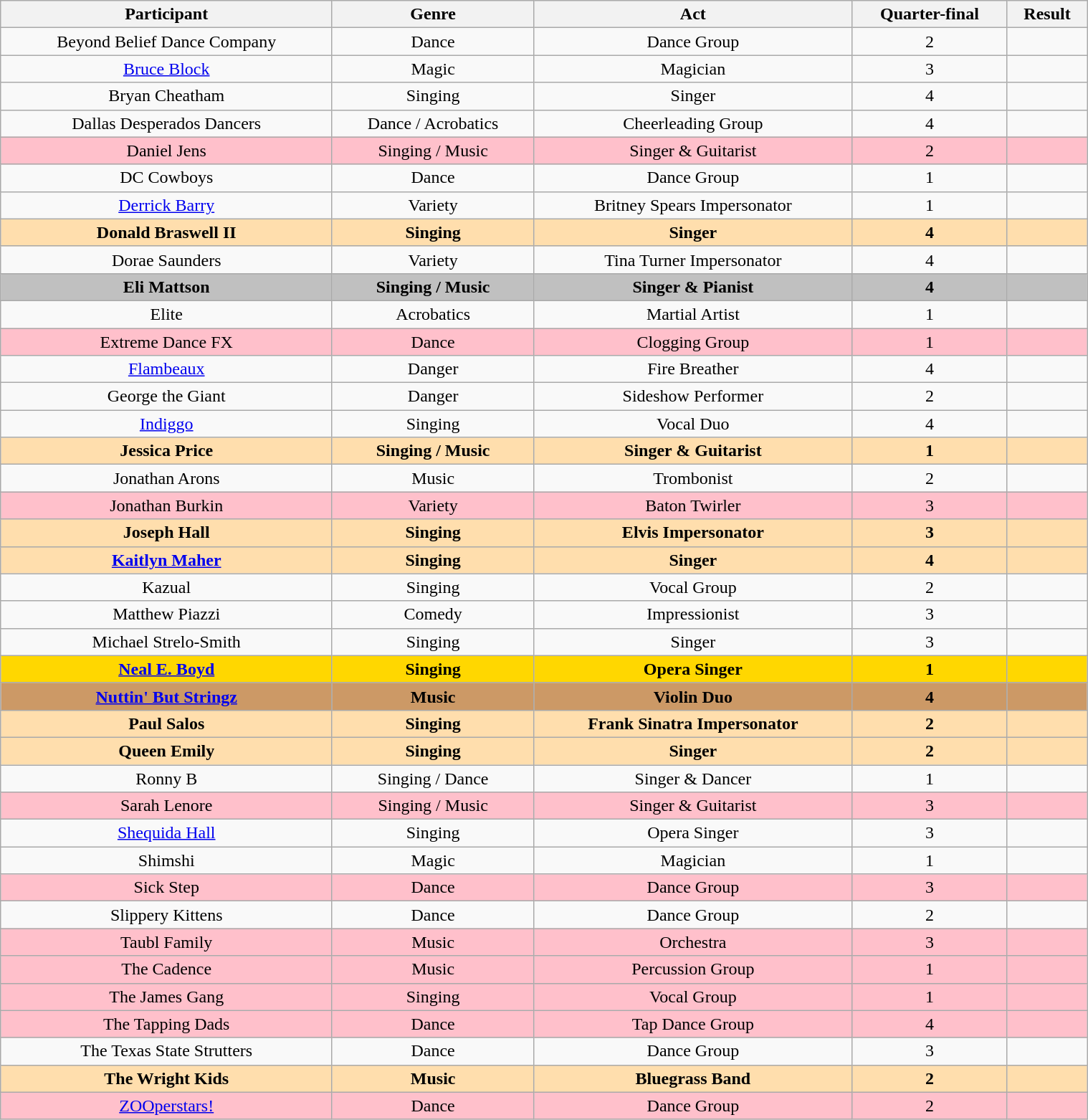<table class="wikitable sortable"  style="margin-left: auto; margin-right: auto; border: none; width:80%; text-align:center;">
<tr valign="top">
<th>Participant</th>
<th>Genre</th>
<th class="unsortable">Act</th>
<th>Quarter-final</th>
<th>Result</th>
</tr>
<tr>
<td>Beyond Belief Dance Company</td>
<td>Dance</td>
<td>Dance Group</td>
<td>2</td>
<td></td>
</tr>
<tr>
<td><a href='#'>Bruce Block</a></td>
<td>Magic</td>
<td>Magician</td>
<td>3</td>
<td></td>
</tr>
<tr>
<td>Bryan Cheatham</td>
<td>Singing</td>
<td>Singer</td>
<td>4</td>
<td></td>
</tr>
<tr>
<td>Dallas Desperados Dancers</td>
<td>Dance / Acrobatics</td>
<td>Cheerleading Group</td>
<td>4</td>
<td></td>
</tr>
<tr style="background:pink;">
<td>Daniel Jens</td>
<td>Singing / Music</td>
<td>Singer & Guitarist</td>
<td>2</td>
<td></td>
</tr>
<tr>
<td>DC Cowboys</td>
<td>Dance</td>
<td>Dance Group</td>
<td>1</td>
<td></td>
</tr>
<tr>
<td><a href='#'>Derrick Barry</a></td>
<td>Variety</td>
<td>Britney Spears Impersonator</td>
<td>1</td>
<td></td>
</tr>
<tr style="background:NavajoWhite;">
<td><strong>Donald Braswell II</strong> </td>
<td><strong>Singing</strong></td>
<td><strong>Singer</strong></td>
<td><strong>4</strong></td>
<td><strong></strong></td>
</tr>
<tr>
<td>Dorae Saunders</td>
<td>Variety</td>
<td>Tina Turner Impersonator</td>
<td>4</td>
<td></td>
</tr>
<tr style="background:silver;">
<td><strong>Eli Mattson</strong></td>
<td><strong>Singing / Music</strong></td>
<td><strong>Singer & Pianist</strong></td>
<td><strong>4</strong></td>
<td><strong></strong></td>
</tr>
<tr>
<td>Elite</td>
<td>Acrobatics</td>
<td>Martial Artist</td>
<td>1</td>
<td></td>
</tr>
<tr style="background:pink;">
<td>Extreme Dance FX</td>
<td>Dance</td>
<td>Clogging Group</td>
<td>1</td>
<td></td>
</tr>
<tr>
<td><a href='#'>Flambeaux</a></td>
<td>Danger</td>
<td>Fire Breather</td>
<td>4</td>
<td></td>
</tr>
<tr>
<td>George the Giant</td>
<td>Danger</td>
<td>Sideshow Performer</td>
<td>2</td>
<td></td>
</tr>
<tr>
<td><a href='#'>Indiggo</a></td>
<td>Singing</td>
<td>Vocal Duo</td>
<td>4</td>
<td></td>
</tr>
<tr style="background:NavajoWhite;">
<td><strong>Jessica Price</strong></td>
<td><strong>Singing / Music</strong></td>
<td><strong>Singer & Guitarist</strong></td>
<td><strong>1</strong></td>
<td><strong></strong></td>
</tr>
<tr>
<td>Jonathan Arons</td>
<td>Music</td>
<td>Trombonist</td>
<td>2</td>
<td></td>
</tr>
<tr style="background:pink;">
<td>Jonathan Burkin</td>
<td>Variety</td>
<td>Baton Twirler</td>
<td>3</td>
<td></td>
</tr>
<tr style="background:NavajoWhite;">
<td><strong>Joseph Hall</strong></td>
<td><strong>Singing</strong></td>
<td><strong>Elvis Impersonator</strong></td>
<td><strong>3</strong></td>
<td><strong></strong></td>
</tr>
<tr style="background:NavajoWhite;">
<td><strong><a href='#'>Kaitlyn Maher</a></strong></td>
<td><strong>Singing</strong></td>
<td><strong>Singer</strong></td>
<td><strong>4</strong></td>
<td><strong></strong></td>
</tr>
<tr>
<td>Kazual</td>
<td>Singing</td>
<td>Vocal Group</td>
<td>2</td>
<td></td>
</tr>
<tr>
<td>Matthew Piazzi</td>
<td>Comedy</td>
<td>Impressionist</td>
<td>3</td>
<td></td>
</tr>
<tr>
<td>Michael Strelo-Smith</td>
<td>Singing</td>
<td>Singer</td>
<td>3</td>
<td></td>
</tr>
<tr style="background:gold;">
<td><strong><a href='#'>Neal E. Boyd</a></strong></td>
<td><strong>Singing</strong></td>
<td><strong>Opera Singer</strong></td>
<td><strong>1</strong></td>
<td><strong></strong></td>
</tr>
<tr style="background:#c96;">
<td><strong><a href='#'>Nuttin' But Stringz</a></strong></td>
<td><strong>Music</strong></td>
<td><strong>Violin Duo</strong></td>
<td><strong>4</strong></td>
<td><strong></strong></td>
</tr>
<tr style="background:NavajoWhite;">
<td><strong>Paul Salos</strong></td>
<td><strong>Singing</strong></td>
<td><strong>Frank Sinatra Impersonator</strong></td>
<td><strong>2</strong></td>
<td><strong></strong></td>
</tr>
<tr style="background:NavajoWhite;">
<td><strong>Queen Emily</strong></td>
<td><strong>Singing</strong></td>
<td><strong>Singer</strong></td>
<td><strong>2</strong></td>
<td><strong></strong></td>
</tr>
<tr>
<td>Ronny B</td>
<td>Singing / Dance</td>
<td>Singer & Dancer</td>
<td>1</td>
<td></td>
</tr>
<tr style="background:pink;">
<td>Sarah Lenore</td>
<td>Singing / Music</td>
<td>Singer & Guitarist</td>
<td>3</td>
<td></td>
</tr>
<tr>
<td><a href='#'>Shequida Hall</a></td>
<td>Singing</td>
<td>Opera Singer</td>
<td>3</td>
<td></td>
</tr>
<tr>
<td>Shimshi</td>
<td>Magic</td>
<td>Magician</td>
<td>1</td>
<td></td>
</tr>
<tr style="background:pink;">
<td>Sick Step</td>
<td>Dance</td>
<td>Dance Group</td>
<td>3</td>
<td></td>
</tr>
<tr>
<td>Slippery Kittens</td>
<td>Dance</td>
<td>Dance Group</td>
<td>2</td>
<td></td>
</tr>
<tr style="background:pink;">
<td>Taubl Family</td>
<td>Music</td>
<td>Orchestra</td>
<td>3</td>
<td></td>
</tr>
<tr style="background:pink;">
<td>The Cadence</td>
<td>Music</td>
<td>Percussion Group</td>
<td>1</td>
<td></td>
</tr>
<tr style="background:pink;">
<td>The James Gang</td>
<td>Singing</td>
<td>Vocal Group</td>
<td>1</td>
<td></td>
</tr>
<tr style="background:pink;">
<td>The Tapping Dads</td>
<td>Dance</td>
<td>Tap Dance Group</td>
<td>4</td>
<td></td>
</tr>
<tr>
<td>The Texas State Strutters</td>
<td>Dance</td>
<td>Dance Group</td>
<td>3</td>
<td></td>
</tr>
<tr style="background:NavajoWhite;">
<td><strong>The Wright Kids</strong></td>
<td><strong>Music</strong></td>
<td><strong>Bluegrass Band</strong></td>
<td><strong>2</strong></td>
<td><strong></strong></td>
</tr>
<tr style="background:pink;">
<td><a href='#'>ZOOperstars!</a></td>
<td>Dance</td>
<td>Dance Group</td>
<td>2</td>
<td></td>
</tr>
</table>
